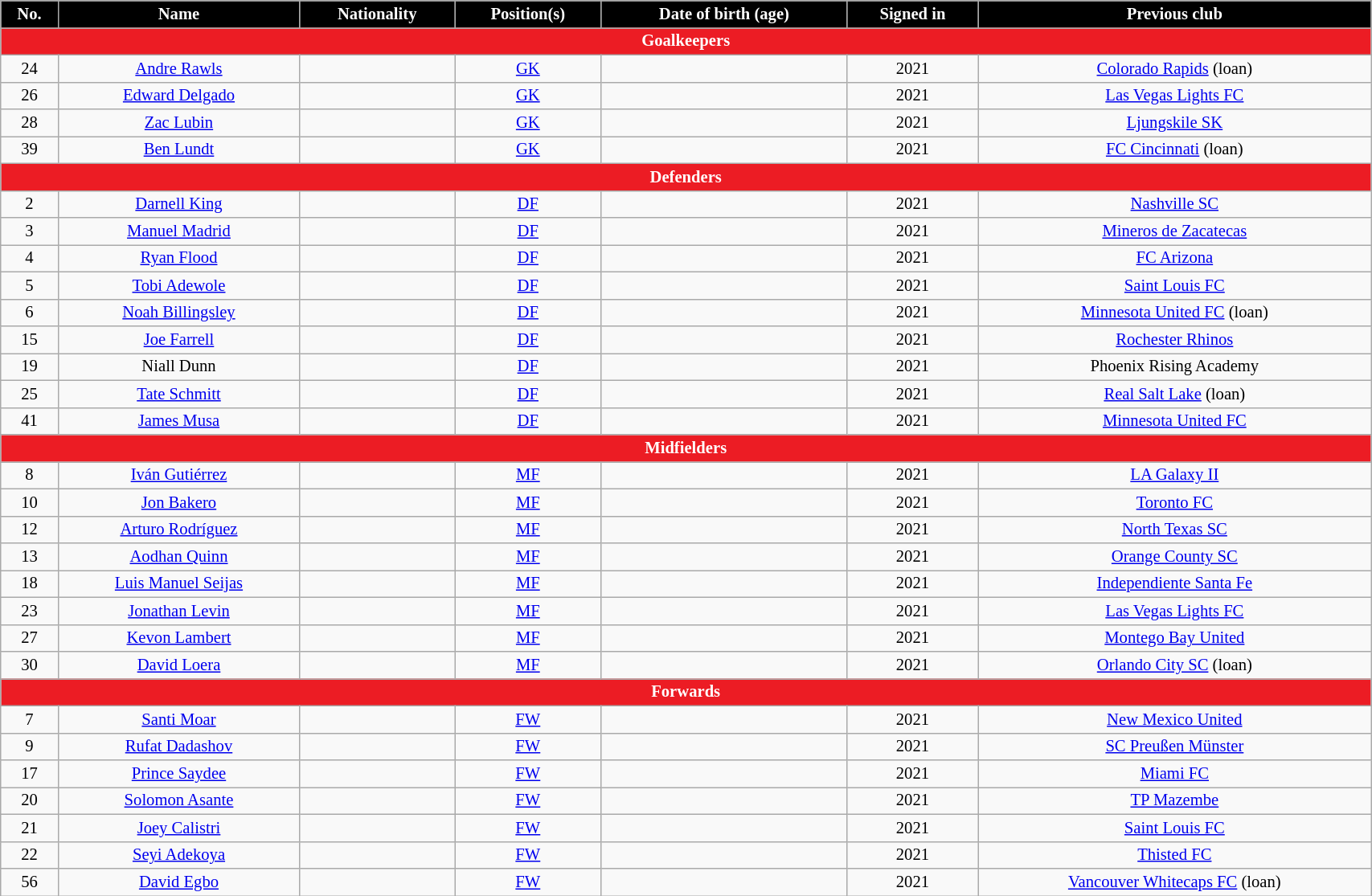<table class="wikitable" style="text-align:center; font-size:86%; width:90%;">
<tr>
<th style="background:#000; color:white; text-align:center;">No.</th>
<th style="background:#000; color:white; text-align:center;">Name</th>
<th style="background:#000; color:white; text-align:center;">Nationality</th>
<th style="background:#000; color:white; text-align:center;">Position(s)</th>
<th style="background:#000; color:white; text-align:center;">Date of birth (age)</th>
<th style="background:#000; color:white; text-align:center;">Signed in</th>
<th style="background:#000; color:white; text-align:center;">Previous club</th>
</tr>
<tr>
<th colspan=9 style="background:#EC1C24; color:white; text-align:center;">Goalkeepers</th>
</tr>
<tr>
<td>24</td>
<td><a href='#'>Andre Rawls</a></td>
<td></td>
<td><a href='#'>GK</a></td>
<td></td>
<td>2021</td>
<td> <a href='#'>Colorado Rapids</a> (loan)</td>
</tr>
<tr>
<td>26</td>
<td><a href='#'>Edward Delgado</a></td>
<td></td>
<td><a href='#'>GK</a></td>
<td></td>
<td>2021</td>
<td> <a href='#'>Las Vegas Lights FC</a></td>
</tr>
<tr>
<td>28</td>
<td><a href='#'>Zac Lubin</a></td>
<td></td>
<td><a href='#'>GK</a></td>
<td></td>
<td>2021</td>
<td> <a href='#'>Ljungskile SK</a></td>
</tr>
<tr>
<td>39</td>
<td><a href='#'>Ben Lundt</a></td>
<td></td>
<td><a href='#'>GK</a></td>
<td></td>
<td>2021</td>
<td> <a href='#'>FC Cincinnati</a> (loan)</td>
</tr>
<tr>
<th colspan=9 style="background:#EC1C24; color:white; text-align:center;">Defenders</th>
</tr>
<tr>
<td>2</td>
<td><a href='#'>Darnell King</a></td>
<td></td>
<td><a href='#'>DF</a></td>
<td></td>
<td>2021</td>
<td> <a href='#'>Nashville SC</a></td>
</tr>
<tr>
<td>3</td>
<td><a href='#'>Manuel Madrid</a></td>
<td></td>
<td><a href='#'>DF</a></td>
<td></td>
<td>2021</td>
<td> <a href='#'>Mineros de Zacatecas</a></td>
</tr>
<tr>
<td>4</td>
<td><a href='#'>Ryan Flood</a></td>
<td></td>
<td><a href='#'>DF</a></td>
<td></td>
<td>2021</td>
<td> <a href='#'>FC Arizona</a></td>
</tr>
<tr>
<td>5</td>
<td><a href='#'>Tobi Adewole</a></td>
<td></td>
<td><a href='#'>DF</a></td>
<td></td>
<td>2021</td>
<td> <a href='#'>Saint Louis FC</a></td>
</tr>
<tr>
<td>6</td>
<td><a href='#'>Noah Billingsley</a></td>
<td></td>
<td><a href='#'>DF</a></td>
<td></td>
<td>2021</td>
<td> <a href='#'>Minnesota United FC</a> (loan)</td>
</tr>
<tr>
<td>15</td>
<td><a href='#'>Joe Farrell</a></td>
<td></td>
<td><a href='#'>DF</a></td>
<td></td>
<td>2021</td>
<td> <a href='#'>Rochester Rhinos</a></td>
</tr>
<tr>
<td>19</td>
<td>Niall Dunn</td>
<td></td>
<td><a href='#'>DF</a></td>
<td></td>
<td>2021</td>
<td> Phoenix Rising Academy</td>
</tr>
<tr>
<td>25</td>
<td><a href='#'>Tate Schmitt</a></td>
<td></td>
<td><a href='#'>DF</a></td>
<td></td>
<td>2021</td>
<td> <a href='#'>Real Salt Lake</a> (loan)</td>
</tr>
<tr>
<td>41</td>
<td><a href='#'>James Musa</a></td>
<td></td>
<td><a href='#'>DF</a></td>
<td></td>
<td>2021</td>
<td> <a href='#'>Minnesota United FC</a></td>
</tr>
<tr>
<th colspan=9 style="background:#EC1C24; color:white; text-align:center;">Midfielders</th>
</tr>
<tr>
<td>8</td>
<td><a href='#'>Iván Gutiérrez</a></td>
<td></td>
<td><a href='#'>MF</a></td>
<td></td>
<td>2021</td>
<td> <a href='#'>LA Galaxy II</a></td>
</tr>
<tr>
<td>10</td>
<td><a href='#'>Jon Bakero</a></td>
<td></td>
<td><a href='#'>MF</a></td>
<td></td>
<td>2021</td>
<td> <a href='#'>Toronto FC</a></td>
</tr>
<tr>
<td>12</td>
<td><a href='#'>Arturo Rodríguez</a></td>
<td></td>
<td><a href='#'>MF</a></td>
<td></td>
<td>2021</td>
<td> <a href='#'>North Texas SC</a></td>
</tr>
<tr>
<td>13</td>
<td><a href='#'>Aodhan Quinn</a></td>
<td></td>
<td><a href='#'>MF</a></td>
<td></td>
<td>2021</td>
<td> <a href='#'>Orange County SC</a></td>
</tr>
<tr>
<td>18</td>
<td><a href='#'>Luis Manuel Seijas</a></td>
<td></td>
<td><a href='#'>MF</a></td>
<td></td>
<td>2021</td>
<td> <a href='#'>Independiente Santa Fe</a></td>
</tr>
<tr>
<td>23</td>
<td><a href='#'>Jonathan Levin</a></td>
<td></td>
<td><a href='#'>MF</a></td>
<td></td>
<td>2021</td>
<td> <a href='#'>Las Vegas Lights FC</a></td>
</tr>
<tr>
<td>27</td>
<td><a href='#'>Kevon Lambert</a></td>
<td></td>
<td><a href='#'>MF</a></td>
<td></td>
<td>2021</td>
<td> <a href='#'>Montego Bay United</a></td>
</tr>
<tr>
<td>30</td>
<td><a href='#'>David Loera</a></td>
<td></td>
<td><a href='#'>MF</a></td>
<td></td>
<td>2021</td>
<td> <a href='#'>Orlando City SC</a> (loan)</td>
</tr>
<tr>
<th colspan=9 style="background:#EC1C24; color:white; text-align:center;">Forwards</th>
</tr>
<tr>
<td>7</td>
<td><a href='#'>Santi Moar</a></td>
<td></td>
<td><a href='#'>FW</a></td>
<td></td>
<td>2021</td>
<td> <a href='#'>New Mexico United</a></td>
</tr>
<tr>
<td>9</td>
<td><a href='#'>Rufat Dadashov</a></td>
<td></td>
<td><a href='#'>FW</a></td>
<td></td>
<td>2021</td>
<td> <a href='#'>SC Preußen Münster</a></td>
</tr>
<tr>
<td>17</td>
<td><a href='#'>Prince Saydee</a></td>
<td></td>
<td><a href='#'>FW</a></td>
<td></td>
<td>2021</td>
<td> <a href='#'>Miami FC</a></td>
</tr>
<tr>
<td>20</td>
<td><a href='#'>Solomon Asante</a></td>
<td></td>
<td><a href='#'>FW</a></td>
<td></td>
<td>2021</td>
<td> <a href='#'>TP Mazembe</a></td>
</tr>
<tr>
<td>21</td>
<td><a href='#'>Joey Calistri</a></td>
<td></td>
<td><a href='#'>FW</a></td>
<td></td>
<td>2021</td>
<td> <a href='#'>Saint Louis FC</a></td>
</tr>
<tr>
<td>22</td>
<td><a href='#'>Seyi Adekoya</a></td>
<td></td>
<td><a href='#'>FW</a></td>
<td></td>
<td>2021</td>
<td> <a href='#'>Thisted FC</a></td>
</tr>
<tr>
<td>56</td>
<td><a href='#'>David Egbo</a></td>
<td></td>
<td><a href='#'>FW</a></td>
<td></td>
<td>2021</td>
<td> <a href='#'>Vancouver Whitecaps FC</a> (loan)</td>
</tr>
</table>
